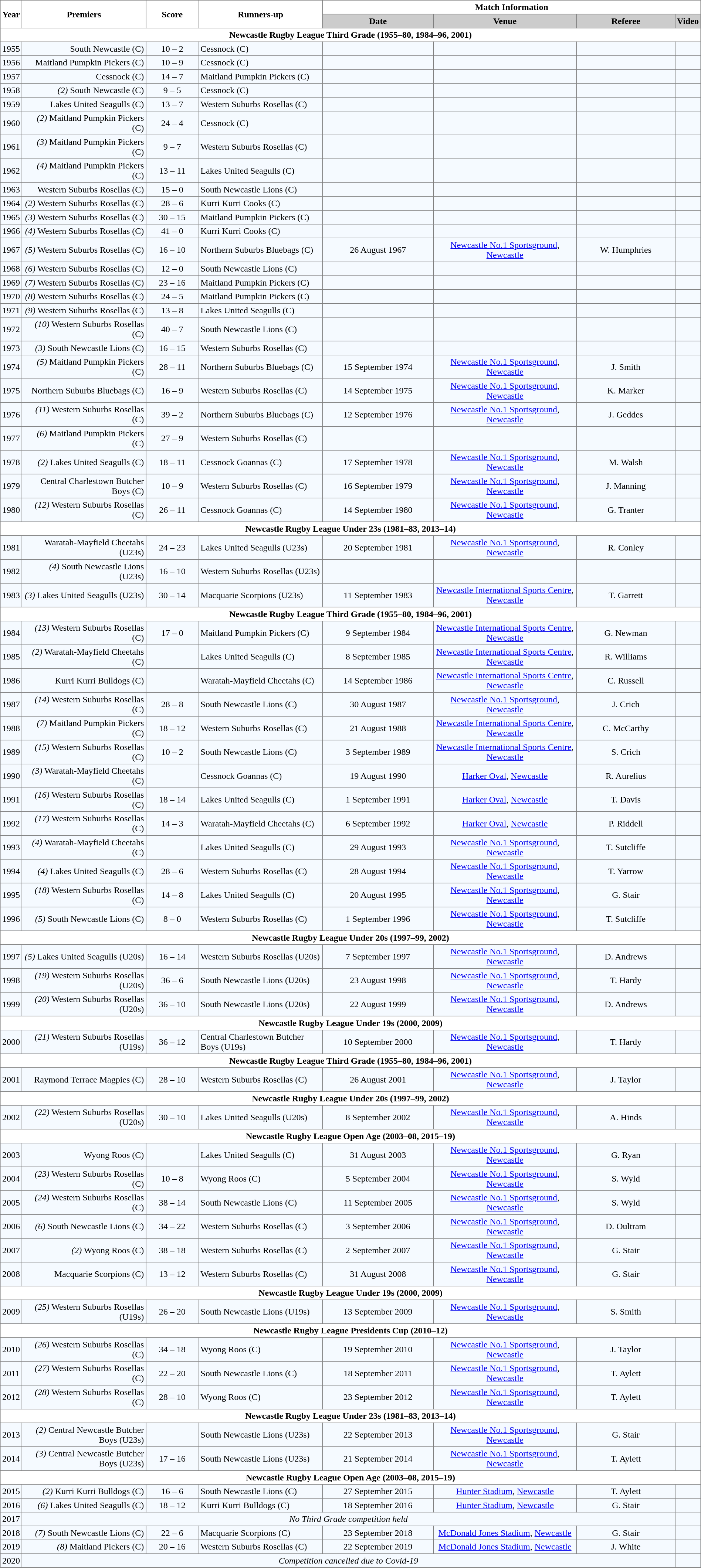<table border="1" cellpadding="3" cellspacing="0" width="100%" style="border-collapse:collapse;  text-align:center;">
<tr>
<th rowspan="2">Year</th>
<th rowspan="2" width="19%">Premiers</th>
<th rowspan="2" width="8%">Score</th>
<th rowspan="2" width="19%">Runners-up</th>
<th colspan="4">Match Information</th>
</tr>
<tr style="background:#CCCCCC">
<th width="17%">Date</th>
<th width="22%">Venue</th>
<th width="50%">Referee</th>
<th>Video</th>
</tr>
<tr>
<th colspan="8">Newcastle Rugby League Third Grade (1955–80, 1984–96, 2001)</th>
</tr>
<tr style="text-align:center; background:#f5faff;">
<td>1955</td>
<td align="right">South Newcastle (C) </td>
<td>10 – 2</td>
<td align="left"> Cessnock (C)</td>
<td></td>
<td></td>
<td></td>
<td></td>
</tr>
<tr style="text-align:center; background:#f5faff;">
<td>1956</td>
<td align="right">Maitland Pumpkin Pickers (C) </td>
<td>10 – 9</td>
<td align="left"> Cessnock (C)</td>
<td></td>
<td></td>
<td></td>
<td></td>
</tr>
<tr style="text-align:center; background:#f5faff;">
<td>1957</td>
<td align="right">Cessnock (C) </td>
<td>14 – 7</td>
<td align="left"> Maitland Pumpkin Pickers (C)</td>
<td></td>
<td></td>
<td></td>
<td></td>
</tr>
<tr style="text-align:center; background:#f5faff;">
<td>1958</td>
<td align="right"><em>(2)</em> South Newcastle (C) </td>
<td>9 – 5</td>
<td align="left"> Cessnock (C)</td>
<td></td>
<td></td>
<td></td>
<td></td>
</tr>
<tr style="text-align:center; background:#f5faff;">
<td>1959</td>
<td align="right">Lakes United Seagulls (C) </td>
<td>13 – 7</td>
<td align="left"> Western Suburbs Rosellas (C)</td>
<td></td>
<td></td>
<td></td>
<td></td>
</tr>
<tr style="text-align:center; background:#f5faff;">
<td>1960</td>
<td align="right"><em>(2)</em> Maitland Pumpkin Pickers (C) </td>
<td>24 – 4</td>
<td align="left"> Cessnock (C)</td>
<td></td>
<td></td>
<td></td>
<td></td>
</tr>
<tr style="text-align:center; background:#f5faff;">
<td>1961</td>
<td align="right"><em>(3)</em> Maitland Pumpkin Pickers (C) </td>
<td>9 – 7</td>
<td align="left"> Western Suburbs Rosellas (C)</td>
<td></td>
<td></td>
<td></td>
<td></td>
</tr>
<tr style="text-align:center; background:#f5faff;">
<td>1962</td>
<td align="right"><em>(4)</em> Maitland Pumpkin Pickers (C) </td>
<td>13 – 11</td>
<td align="left"> Lakes United Seagulls (C)</td>
<td></td>
<td></td>
<td></td>
<td></td>
</tr>
<tr style="text-align:center; background:#f5faff;">
<td>1963</td>
<td align="right">Western Suburbs Rosellas (C) </td>
<td>15 – 0</td>
<td align="left"> South Newcastle Lions (C)</td>
<td></td>
<td></td>
<td></td>
<td></td>
</tr>
<tr style="text-align:center; background:#f5faff;">
<td>1964</td>
<td align="right"><em>(2)</em> Western Suburbs Rosellas (C) </td>
<td>28 – 6</td>
<td align="left"> Kurri Kurri Cooks (C)</td>
<td></td>
<td></td>
<td></td>
<td></td>
</tr>
<tr style="text-align:center; background:#f5faff;">
<td>1965</td>
<td align="right"><em>(3)</em> Western Suburbs Rosellas (C) </td>
<td>30 – 15</td>
<td align="left"> Maitland Pumpkin Pickers (C)</td>
<td></td>
<td></td>
<td></td>
<td></td>
</tr>
<tr style="text-align:center; background:#f5faff;">
<td>1966</td>
<td align="right"><em>(4)</em> Western Suburbs Rosellas (C) </td>
<td>41 – 0</td>
<td align="left"> Kurri Kurri Cooks (C)</td>
<td></td>
<td></td>
<td></td>
<td></td>
</tr>
<tr style="text-align:center; background:#f5faff;">
<td>1967</td>
<td align="right"><em>(5)</em> Western Suburbs Rosellas (C) </td>
<td>16 – 10</td>
<td align="left"> Northern Suburbs Bluebags (C)</td>
<td>26 August 1967</td>
<td><a href='#'>Newcastle No.1 Sportsground</a>, <a href='#'>Newcastle</a></td>
<td>W. Humphries</td>
<td></td>
</tr>
<tr style="text-align:center; background:#f5faff;">
<td>1968</td>
<td align="right"><em>(6)</em> Western Suburbs Rosellas (C) </td>
<td>12 – 0</td>
<td align="left"> South Newcastle Lions (C)</td>
<td></td>
<td></td>
<td></td>
<td></td>
</tr>
<tr style="text-align:center; background:#f5faff;">
<td>1969</td>
<td align="right"><em>(7)</em> Western Suburbs Rosellas (C) </td>
<td>23 – 16</td>
<td align="left"> Maitland Pumpkin Pickers (C)</td>
<td></td>
<td></td>
<td></td>
<td></td>
</tr>
<tr style="text-align:center; background:#f5faff;">
<td>1970</td>
<td align="right"><em>(8)</em> Western Suburbs Rosellas (C) </td>
<td>24 – 5</td>
<td align="left"> Maitland Pumpkin Pickers (C)</td>
<td></td>
<td></td>
<td></td>
<td></td>
</tr>
<tr style="text-align:center; background:#f5faff;">
<td>1971</td>
<td align="right"><em>(9)</em> Western Suburbs Rosellas (C) </td>
<td>13 – 8</td>
<td align="left"> Lakes United Seagulls (C)</td>
<td></td>
<td></td>
<td></td>
<td></td>
</tr>
<tr style="text-align:center; background:#f5faff;">
<td>1972</td>
<td align="right"><em>(10)</em> Western Suburbs Rosellas (C) </td>
<td>40 – 7</td>
<td align="left"> South Newcastle Lions (C)</td>
<td></td>
<td></td>
<td></td>
<td></td>
</tr>
<tr style="text-align:center; background:#f5faff;">
<td>1973</td>
<td align="right"><em>(3)</em> South Newcastle Lions (C) </td>
<td>16 – 15</td>
<td align="left"> Western Suburbs Rosellas (C)</td>
<td></td>
<td></td>
<td></td>
<td></td>
</tr>
<tr style="text-align:center; background:#f5faff;">
<td>1974</td>
<td align="right"><em>(5)</em> Maitland Pumpkin Pickers (C) </td>
<td>28 – 11</td>
<td align="left"> Northern Suburbs Bluebags (C)</td>
<td>15 September 1974</td>
<td><a href='#'>Newcastle No.1 Sportsground</a>, <a href='#'>Newcastle</a></td>
<td>J. Smith</td>
<td></td>
</tr>
<tr style="text-align:center; background:#f5faff;">
<td>1975</td>
<td align="right">Northern Suburbs Bluebags (C) </td>
<td>16 – 9</td>
<td align="left"> Western Suburbs Rosellas (C)</td>
<td>14 September 1975</td>
<td><a href='#'>Newcastle No.1 Sportsground</a>, <a href='#'>Newcastle</a></td>
<td>K. Marker</td>
<td></td>
</tr>
<tr style="text-align:center; background:#f5faff;">
<td>1976</td>
<td align="right"><em>(11)</em> Western Suburbs Rosellas (C) </td>
<td>39 – 2</td>
<td align="left"> Northern Suburbs Bluebags (C)</td>
<td>12 September 1976</td>
<td><a href='#'>Newcastle No.1 Sportsground</a>, <a href='#'>Newcastle</a></td>
<td>J. Geddes</td>
<td></td>
</tr>
<tr style="text-align:center; background:#f5faff;">
<td>1977</td>
<td align="right"><em>(6)</em> Maitland Pumpkin Pickers (C) </td>
<td>27 – 9</td>
<td align="left"> Western Suburbs Rosellas (C)</td>
<td></td>
<td></td>
<td></td>
<td></td>
</tr>
<tr style="text-align:center; background:#f5faff;">
<td>1978</td>
<td align="right"><em>(2)</em> Lakes United Seagulls (C) </td>
<td>18 – 11</td>
<td align="left"> Cessnock Goannas (C)</td>
<td>17 September 1978</td>
<td><a href='#'>Newcastle No.1 Sportsground</a>, <a href='#'>Newcastle</a></td>
<td>M. Walsh</td>
<td></td>
</tr>
<tr style="text-align:center; background:#f5faff;">
<td>1979</td>
<td align="right">Central Charlestown Butcher Boys (C) </td>
<td>10 – 9</td>
<td align="left"> Western Suburbs Rosellas (C)</td>
<td>16 September 1979</td>
<td><a href='#'>Newcastle No.1 Sportsground</a>, <a href='#'>Newcastle</a></td>
<td>J. Manning</td>
<td></td>
</tr>
<tr style="text-align:center; background:#f5faff;">
<td>1980</td>
<td align="right"><em>(12)</em> Western Suburbs Rosellas (C) </td>
<td>26 – 11</td>
<td align="left"> Cessnock Goannas (C)</td>
<td>14 September 1980</td>
<td><a href='#'>Newcastle No.1 Sportsground</a>, <a href='#'>Newcastle</a></td>
<td>G. Tranter</td>
<td></td>
</tr>
<tr>
<th colspan="8">Newcastle Rugby League Under 23s (1981–83, 2013–14)</th>
</tr>
<tr style="text-align:center; background:#f5faff;">
<td>1981</td>
<td align="right">Waratah-Mayfield Cheetahs (U23s) </td>
<td>24 – 23</td>
<td align="left"> Lakes United Seagulls (U23s)</td>
<td>20 September 1981</td>
<td><a href='#'>Newcastle No.1 Sportsground</a>, <a href='#'>Newcastle</a></td>
<td>R. Conley</td>
<td></td>
</tr>
<tr style="text-align:center; background:#f5faff;">
<td>1982</td>
<td align="right"><em>(4)</em> South Newcastle Lions (U23s) </td>
<td>16 – 10</td>
<td align="left"> Western Suburbs Rosellas (U23s)</td>
<td></td>
<td></td>
<td></td>
<td></td>
</tr>
<tr style="text-align:center; background:#f5faff;">
<td>1983</td>
<td align="right"><em>(3)</em> Lakes United Seagulls (U23s) </td>
<td>30 – 14</td>
<td align="left"> Macquarie Scorpions (U23s)</td>
<td>11 September 1983</td>
<td><a href='#'>Newcastle International Sports Centre</a>, <a href='#'>Newcastle</a></td>
<td>T. Garrett</td>
<td></td>
</tr>
<tr>
<th colspan="8">Newcastle Rugby League Third Grade (1955–80, 1984–96, 2001)</th>
</tr>
<tr style="text-align:center; background:#f5faff;">
<td>1984</td>
<td align="right"><em>(13)</em> Western Suburbs Rosellas (C) </td>
<td>17 – 0</td>
<td align="left"> Maitland Pumpkin Pickers (C)</td>
<td>9 September 1984</td>
<td><a href='#'>Newcastle International Sports Centre</a>, <a href='#'>Newcastle</a></td>
<td>G. Newman</td>
<td></td>
</tr>
<tr style="text-align:center; background:#f5faff;">
<td>1985</td>
<td align="right"><em>(2)</em> Waratah-Mayfield Cheetahs (C) </td>
<td></td>
<td align="left"> Lakes United Seagulls (C)</td>
<td>8 September 1985</td>
<td><a href='#'>Newcastle International Sports Centre</a>, <a href='#'>Newcastle</a></td>
<td>R. Williams</td>
<td></td>
</tr>
<tr style="text-align:center; background:#f5faff;">
<td>1986</td>
<td align="right">Kurri Kurri Bulldogs (C) </td>
<td></td>
<td align="left"> Waratah-Mayfield Cheetahs (C)</td>
<td>14 September 1986</td>
<td><a href='#'>Newcastle International Sports Centre</a>, <a href='#'>Newcastle</a></td>
<td>C. Russell</td>
<td></td>
</tr>
<tr style="text-align:center; background:#f5faff;">
<td>1987</td>
<td align="right"><em>(14)</em> Western Suburbs Rosellas (C) </td>
<td>28 – 8</td>
<td align="left"> South Newcastle Lions (C)</td>
<td>30 August 1987</td>
<td><a href='#'>Newcastle No.1 Sportsground</a>, <a href='#'>Newcastle</a></td>
<td>J. Crich</td>
<td></td>
</tr>
<tr style="text-align:center; background:#f5faff;">
<td>1988</td>
<td align="right"><em>(7)</em> Maitland Pumpkin Pickers (C) </td>
<td>18 – 12</td>
<td align="left"> Western Suburbs Rosellas (C)</td>
<td>21 August 1988</td>
<td><a href='#'>Newcastle International Sports Centre</a>, <a href='#'>Newcastle</a></td>
<td>C. McCarthy</td>
<td></td>
</tr>
<tr style="text-align:center; background:#f5faff;">
<td>1989</td>
<td align="right"><em>(15)</em> Western Suburbs Rosellas (C) </td>
<td>10 – 2</td>
<td align="left"> South Newcastle Lions (C)</td>
<td>3 September 1989</td>
<td><a href='#'>Newcastle International Sports Centre</a>, <a href='#'>Newcastle</a></td>
<td>S. Crich</td>
<td></td>
</tr>
<tr style="text-align:center; background:#f5faff;">
<td>1990</td>
<td align="right"><em>(3)</em> Waratah-Mayfield Cheetahs (C) </td>
<td></td>
<td align="left"> Cessnock Goannas (C)</td>
<td>19 August 1990</td>
<td><a href='#'>Harker Oval</a>, <a href='#'>Newcastle</a></td>
<td>R. Aurelius</td>
<td></td>
</tr>
<tr style="text-align:center; background:#f5faff;">
<td>1991</td>
<td align="right"><em>(16)</em> Western Suburbs Rosellas (C) </td>
<td>18 – 14</td>
<td align="left"> Lakes United Seagulls (C)</td>
<td>1 September 1991</td>
<td><a href='#'>Harker Oval</a>, <a href='#'>Newcastle</a></td>
<td>T. Davis</td>
<td></td>
</tr>
<tr style="text-align:center; background:#f5faff;">
<td>1992</td>
<td align="right"><em>(17)</em> Western Suburbs Rosellas (C) </td>
<td>14 – 3</td>
<td align="left"> Waratah-Mayfield Cheetahs (C)</td>
<td>6 September 1992</td>
<td><a href='#'>Harker Oval</a>, <a href='#'>Newcastle</a></td>
<td>P. Riddell</td>
<td></td>
</tr>
<tr style="text-align:center; background:#f5faff;">
<td>1993</td>
<td align="right"><em>(4)</em> Waratah-Mayfield Cheetahs (C) </td>
<td></td>
<td align="left"> Lakes United Seagulls (C)</td>
<td>29 August 1993</td>
<td><a href='#'>Newcastle No.1 Sportsground</a>, <a href='#'>Newcastle</a></td>
<td>T. Sutcliffe</td>
<td></td>
</tr>
<tr style="text-align:center; background:#f5faff;">
<td>1994</td>
<td align="right"><em>(4)</em> Lakes United Seagulls (C) </td>
<td>28 – 6</td>
<td align="left"> Western Suburbs Rosellas (C)</td>
<td>28 August 1994</td>
<td><a href='#'>Newcastle No.1 Sportsground</a>, <a href='#'>Newcastle</a></td>
<td>T. Yarrow</td>
<td></td>
</tr>
<tr style="text-align:center; background:#f5faff;">
<td>1995</td>
<td align="right"><em>(18)</em> Western Suburbs Rosellas (C) </td>
<td>14 – 8</td>
<td align="left"> Lakes United Seagulls (C)</td>
<td>20 August 1995</td>
<td><a href='#'>Newcastle No.1 Sportsground</a>, <a href='#'>Newcastle</a></td>
<td>G. Stair</td>
<td></td>
</tr>
<tr style="text-align:center; background:#f5faff;">
<td>1996</td>
<td align="right"><em>(5)</em> South Newcastle Lions (C) </td>
<td>8 – 0</td>
<td align="left"> Western Suburbs Rosellas (C)</td>
<td>1 September 1996</td>
<td><a href='#'>Newcastle No.1 Sportsground</a>, <a href='#'>Newcastle</a></td>
<td>T. Sutcliffe</td>
<td></td>
</tr>
<tr>
<th colspan="8">Newcastle Rugby League Under 20s (1997–99, 2002)</th>
</tr>
<tr style="text-align:center; background:#f5faff;">
<td>1997</td>
<td align="right"><em>(5)</em> Lakes United Seagulls (U20s) </td>
<td>16 – 14</td>
<td align="left"> Western Suburbs Rosellas (U20s)</td>
<td>7 September 1997</td>
<td><a href='#'>Newcastle No.1 Sportsground</a>, <a href='#'>Newcastle</a></td>
<td>D. Andrews</td>
<td></td>
</tr>
<tr style="text-align:center; background:#f5faff;">
<td>1998</td>
<td align="right"><em>(19)</em> Western Suburbs Rosellas (U20s) </td>
<td>36 – 6</td>
<td align="left"> South Newcastle Lions (U20s)</td>
<td>23 August 1998</td>
<td><a href='#'>Newcastle No.1 Sportsground</a>, <a href='#'>Newcastle</a></td>
<td>T. Hardy</td>
<td></td>
</tr>
<tr style="text-align:center; background:#f5faff;">
<td>1999</td>
<td align="right"><em>(20)</em> Western Suburbs Rosellas (U20s) </td>
<td>36 – 10</td>
<td align="left"> South Newcastle Lions (U20s)</td>
<td>22 August 1999</td>
<td><a href='#'>Newcastle No.1 Sportsground</a>, <a href='#'>Newcastle</a></td>
<td>D. Andrews</td>
<td></td>
</tr>
<tr>
<th colspan="8">Newcastle Rugby League Under 19s (2000, 2009)</th>
</tr>
<tr style="text-align:center; background:#f5faff;">
<td>2000</td>
<td align="right"><em>(21)</em> Western Suburbs Rosellas (U19s) </td>
<td>36 – 12</td>
<td align="left"> Central Charlestown Butcher Boys (U19s)</td>
<td>10 September 2000</td>
<td><a href='#'>Newcastle No.1 Sportsground</a>, <a href='#'>Newcastle</a></td>
<td>T. Hardy</td>
<td></td>
</tr>
<tr>
<th colspan="8">Newcastle Rugby League Third Grade (1955–80, 1984–96, 2001)</th>
</tr>
<tr style="text-align:center; background:#f5faff;">
<td>2001</td>
<td align="right">Raymond Terrace Magpies (C) </td>
<td>28 – 10</td>
<td align="left"> Western Suburbs Rosellas (C)</td>
<td>26 August 2001</td>
<td><a href='#'>Newcastle No.1 Sportsground</a>, <a href='#'>Newcastle</a></td>
<td>J. Taylor</td>
<td></td>
</tr>
<tr>
<th colspan="8">Newcastle Rugby League Under 20s (1997–99, 2002)</th>
</tr>
<tr style="text-align:center; background:#f5faff;">
<td>2002</td>
<td align="right"><em>(22)</em> Western Suburbs Rosellas (U20s) </td>
<td>30 – 10</td>
<td align="left"> Lakes United Seagulls (U20s)</td>
<td>8 September 2002</td>
<td><a href='#'>Newcastle No.1 Sportsground</a>, <a href='#'>Newcastle</a></td>
<td>A. Hinds</td>
<td></td>
</tr>
<tr>
<th colspan="8">Newcastle Rugby League Open Age (2003–08, 2015–19)</th>
</tr>
<tr style="text-align:center; background:#f5faff;">
<td>2003</td>
<td align="right">Wyong Roos (C) </td>
<td></td>
<td align="left"> Lakes United Seagulls (C)</td>
<td>31 August 2003</td>
<td><a href='#'>Newcastle No.1 Sportsground</a>, <a href='#'>Newcastle</a></td>
<td>G. Ryan</td>
<td></td>
</tr>
<tr style="text-align:center; background:#f5faff;">
<td>2004</td>
<td align="right"><em>(23)</em> Western Suburbs Rosellas (C) </td>
<td>10 – 8</td>
<td align="left"> Wyong Roos (C)</td>
<td>5 September 2004</td>
<td><a href='#'>Newcastle No.1 Sportsground</a>, <a href='#'>Newcastle</a></td>
<td>S. Wyld</td>
<td></td>
</tr>
<tr style="text-align:center; background:#f5faff;">
<td>2005</td>
<td align="right"><em>(24)</em> Western Suburbs Rosellas (C) </td>
<td>38 – 14</td>
<td align="left"> South Newcastle Lions (C)</td>
<td>11 September 2005</td>
<td><a href='#'>Newcastle No.1 Sportsground</a>, <a href='#'>Newcastle</a></td>
<td>S. Wyld</td>
<td></td>
</tr>
<tr style="text-align:center; background:#f5faff;">
<td>2006</td>
<td align="right"><em>(6)</em> South Newcastle Lions (C) </td>
<td>34 – 22</td>
<td align="left"> Western Suburbs Rosellas (C)</td>
<td>3 September 2006</td>
<td><a href='#'>Newcastle No.1 Sportsground</a>, <a href='#'>Newcastle</a></td>
<td>D. Oultram</td>
<td></td>
</tr>
<tr style="text-align:center; background:#f5faff;">
<td>2007</td>
<td align="right"><em>(2)</em> Wyong Roos (C) </td>
<td>38 – 18</td>
<td align="left"> Western Suburbs Rosellas (C)</td>
<td>2 September 2007</td>
<td><a href='#'>Newcastle No.1 Sportsground</a>, <a href='#'>Newcastle</a></td>
<td>G. Stair</td>
<td></td>
</tr>
<tr style="text-align:center; background:#f5faff;">
<td>2008</td>
<td align="right">Macquarie Scorpions (C) </td>
<td>13 – 12</td>
<td align="left"> Western Suburbs Rosellas (C)</td>
<td>31 August 2008</td>
<td><a href='#'>Newcastle No.1 Sportsground</a>, <a href='#'>Newcastle</a></td>
<td>G. Stair</td>
<td></td>
</tr>
<tr>
<th colspan="8">Newcastle Rugby League Under 19s (2000, 2009)</th>
</tr>
<tr style="text-align:center; background:#f5faff;">
<td>2009</td>
<td align="right"><em>(25)</em> Western Suburbs Rosellas (U19s) </td>
<td>26 – 20</td>
<td align="left"> South Newcastle Lions (U19s)</td>
<td>13 September 2009</td>
<td><a href='#'>Newcastle No.1 Sportsground</a>, <a href='#'>Newcastle</a></td>
<td>S. Smith</td>
<td></td>
</tr>
<tr>
<th colspan="8">Newcastle Rugby League Presidents Cup (2010–12)</th>
</tr>
<tr style="text-align:center; background:#f5faff;">
<td>2010</td>
<td align="right"><em>(26)</em> Western Suburbs Rosellas (C) </td>
<td>34 – 18</td>
<td align="left"> Wyong Roos (C)</td>
<td>19 September 2010</td>
<td><a href='#'>Newcastle No.1 Sportsground</a>, <a href='#'>Newcastle</a></td>
<td>J. Taylor</td>
<td></td>
</tr>
<tr style="text-align:center; background:#f5faff;">
<td>2011</td>
<td align="right"><em>(27)</em> Western Suburbs Rosellas (C) </td>
<td>22 – 20</td>
<td align="left"> South Newcastle Lions (C)</td>
<td>18 September 2011</td>
<td><a href='#'>Newcastle No.1 Sportsground</a>, <a href='#'>Newcastle</a></td>
<td>T. Aylett</td>
<td></td>
</tr>
<tr style="text-align:center; background:#f5faff;">
<td>2012</td>
<td align="right"><em>(28)</em> Western Suburbs Rosellas (C) </td>
<td>28 – 10</td>
<td align="left"> Wyong Roos (C)</td>
<td>23 September 2012</td>
<td><a href='#'>Newcastle No.1 Sportsground</a>, <a href='#'>Newcastle</a></td>
<td>T. Aylett</td>
<td></td>
</tr>
<tr>
<th colspan="8">Newcastle Rugby League Under 23s (1981–83, 2013–14)</th>
</tr>
<tr style="text-align:center; background:#f5faff;">
<td>2013</td>
<td align="right"><em>(2)</em> Central Newcastle Butcher Boys (U23s) </td>
<td></td>
<td align="left"> South Newcastle Lions (U23s)</td>
<td>22 September 2013</td>
<td><a href='#'>Newcastle No.1 Sportsground</a>, <a href='#'>Newcastle</a></td>
<td>G. Stair</td>
<td></td>
</tr>
<tr style="text-align:center; background:#f5faff;">
<td>2014</td>
<td align="right"><em>(3)</em> Central Newcastle Butcher Boys (U23s) </td>
<td>17 – 16</td>
<td align="left"> South Newcastle Lions (U23s)</td>
<td>21 September 2014</td>
<td><a href='#'>Newcastle No.1 Sportsground</a>, <a href='#'>Newcastle</a></td>
<td>T. Aylett</td>
<td></td>
</tr>
<tr>
<th colspan="8">Newcastle Rugby League Open Age (2003–08, 2015–19)</th>
</tr>
<tr style="text-align:center; background:#f5faff;">
<td>2015</td>
<td align="right"><em>(2)</em> Kurri Kurri Bulldogs (C) </td>
<td>16 – 6</td>
<td align="left"> South Newcastle Lions (C)</td>
<td>27 September 2015</td>
<td><a href='#'>Hunter Stadium</a>, <a href='#'>Newcastle</a></td>
<td>T. Aylett</td>
<td></td>
</tr>
<tr style="text-align:center; background:#f5faff;">
<td>2016</td>
<td align="right"><em>(6)</em> Lakes United Seagulls (C) </td>
<td>18 – 12</td>
<td align="left"> Kurri Kurri Bulldogs (C)</td>
<td>18 September 2016</td>
<td><a href='#'>Hunter Stadium</a>, <a href='#'>Newcastle</a></td>
<td>G. Stair</td>
<td></td>
</tr>
<tr style="text-align:center; background:#f5faff;">
<td>2017</td>
<td colspan="6" align="center"><em>No Third Grade competition held</em></td>
<td></td>
</tr>
<tr style="text-align:center; background:#f5faff;">
<td>2018</td>
<td align="right"><em>(7)</em> South Newcastle Lions (C) </td>
<td>22 – 6</td>
<td align="left"> Macquarie Scorpions (C)</td>
<td>23 September 2018</td>
<td><a href='#'>McDonald Jones Stadium</a>, <a href='#'>Newcastle</a></td>
<td>G. Stair</td>
<td></td>
</tr>
<tr style="text-align:center; background:#f5faff;">
<td>2019</td>
<td align="right"><em>(8)</em> Maitland Pickers (C) </td>
<td>20 – 16</td>
<td align="left"> Western Suburbs Rosellas (C)</td>
<td>22 September 2019</td>
<td><a href='#'>McDonald Jones Stadium</a>, <a href='#'>Newcastle</a></td>
<td>J. White</td>
<td></td>
</tr>
<tr style="text-align:center; background:#f5faff;">
<td>2020</td>
<td colspan="6" align="center"><em>Competition cancelled due to Covid-19</em></td>
<td></td>
</tr>
</table>
